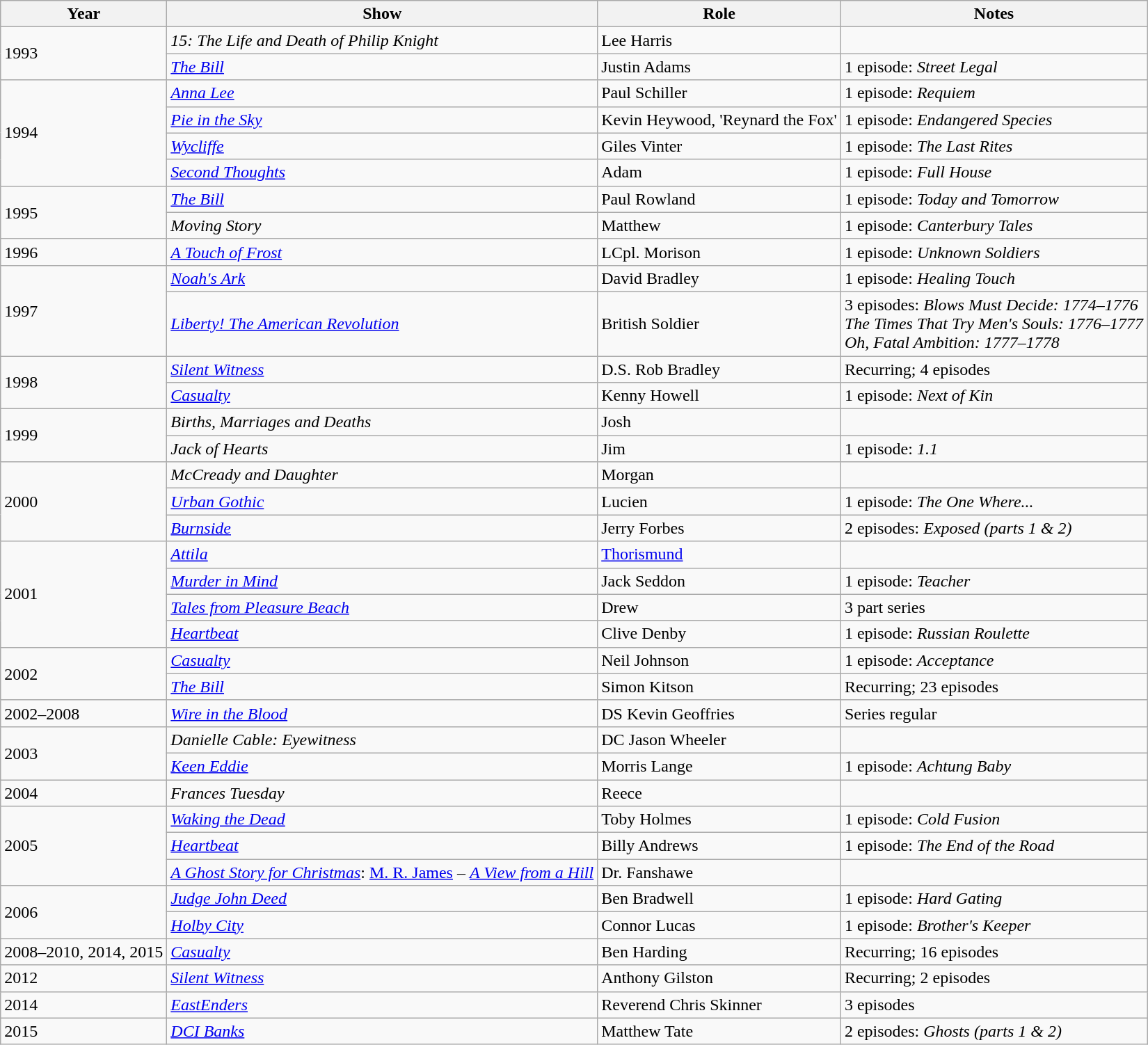<table class="wikitable" style="font-size: 100%;">
<tr>
<th>Year</th>
<th>Show</th>
<th>Role</th>
<th>Notes</th>
</tr>
<tr>
<td rowspan="2">1993</td>
<td><em>15: The Life and Death of Philip Knight</em></td>
<td>Lee Harris</td>
<td></td>
</tr>
<tr>
<td><em><a href='#'>The Bill</a></em></td>
<td>Justin Adams</td>
<td>1 episode: <em>Street Legal</em></td>
</tr>
<tr>
<td rowspan="4">1994</td>
<td><em><a href='#'>Anna Lee</a></em></td>
<td>Paul Schiller</td>
<td>1 episode: <em>Requiem</em></td>
</tr>
<tr>
<td><em><a href='#'>Pie in the Sky</a></em></td>
<td>Kevin Heywood, 'Reynard the Fox'</td>
<td>1 episode: <em>Endangered Species</em></td>
</tr>
<tr>
<td><em><a href='#'>Wycliffe</a></em></td>
<td>Giles Vinter</td>
<td>1 episode: <em>The Last Rites</em></td>
</tr>
<tr>
<td><em><a href='#'>Second Thoughts</a></em></td>
<td>Adam</td>
<td>1 episode: <em>Full House</em></td>
</tr>
<tr>
<td rowspan="2">1995</td>
<td><em><a href='#'>The Bill</a></em></td>
<td>Paul Rowland</td>
<td>1 episode: <em>Today and Tomorrow</em></td>
</tr>
<tr>
<td><em>Moving Story</em></td>
<td>Matthew</td>
<td>1 episode: <em>Canterbury Tales</em></td>
</tr>
<tr>
<td rowspan="1">1996</td>
<td><em><a href='#'>A Touch of Frost</a></em></td>
<td>LCpl. Morison</td>
<td>1 episode: <em>Unknown Soldiers</em></td>
</tr>
<tr>
<td rowspan="2">1997</td>
<td><em><a href='#'>Noah's Ark</a></em></td>
<td>David Bradley</td>
<td>1 episode: <em>Healing Touch</em></td>
</tr>
<tr>
<td><em><a href='#'>Liberty! The American Revolution</a></em></td>
<td>British Soldier</td>
<td>3 episodes: <em>Blows Must Decide: 1774–1776</em><br><em>The Times That Try Men's Souls: 1776–1777</em><br><em>Oh, Fatal Ambition: 1777–1778</em></td>
</tr>
<tr>
<td rowspan="2">1998</td>
<td><em><a href='#'>Silent Witness</a></em></td>
<td>D.S. Rob Bradley</td>
<td>Recurring; 4 episodes</td>
</tr>
<tr>
<td><em><a href='#'>Casualty</a></em></td>
<td>Kenny Howell</td>
<td>1 episode: <em>Next of Kin</em></td>
</tr>
<tr>
<td rowspan="2">1999</td>
<td><em>Births, Marriages and Deaths</em></td>
<td>Josh</td>
<td></td>
</tr>
<tr>
<td><em>Jack of Hearts</em></td>
<td>Jim</td>
<td>1 episode: <em>1.1</em></td>
</tr>
<tr>
<td rowspan="3">2000</td>
<td><em>McCready and Daughter</em></td>
<td>Morgan</td>
<td></td>
</tr>
<tr>
<td><em><a href='#'>Urban Gothic</a></em></td>
<td>Lucien</td>
<td>1 episode: <em>The One Where...</em></td>
</tr>
<tr>
<td><em><a href='#'>Burnside</a></em></td>
<td>Jerry Forbes</td>
<td>2 episodes: <em>Exposed (parts 1 & 2)</em></td>
</tr>
<tr>
<td rowspan="4">2001</td>
<td><em><a href='#'>Attila</a></em></td>
<td><a href='#'>Thorismund</a></td>
<td></td>
</tr>
<tr>
<td><em><a href='#'>Murder in Mind</a></em></td>
<td>Jack Seddon</td>
<td>1 episode: <em>Teacher</em></td>
</tr>
<tr>
<td><em><a href='#'>Tales from Pleasure Beach</a></em></td>
<td>Drew</td>
<td>3 part series</td>
</tr>
<tr>
<td><em><a href='#'>Heartbeat</a></em></td>
<td>Clive Denby</td>
<td>1 episode: <em>Russian Roulette</em></td>
</tr>
<tr>
<td rowspan="2">2002</td>
<td><em><a href='#'>Casualty</a></em></td>
<td>Neil Johnson</td>
<td>1 episode: <em>Acceptance</em></td>
</tr>
<tr>
<td><em><a href='#'>The Bill</a></em></td>
<td>Simon Kitson</td>
<td>Recurring; 23 episodes</td>
</tr>
<tr>
<td rowspan="1">2002–2008</td>
<td><em><a href='#'>Wire in the Blood</a></em></td>
<td>DS Kevin Geoffries</td>
<td>Series regular</td>
</tr>
<tr>
<td rowspan="2">2003</td>
<td><em>Danielle Cable: Eyewitness</em></td>
<td>DC Jason Wheeler</td>
<td></td>
</tr>
<tr>
<td><em><a href='#'>Keen Eddie</a></em></td>
<td>Morris Lange</td>
<td>1 episode: <em>Achtung Baby</em></td>
</tr>
<tr>
<td rowspan="1">2004</td>
<td><em>Frances Tuesday</em></td>
<td>Reece</td>
<td></td>
</tr>
<tr>
<td rowspan="3">2005</td>
<td><em><a href='#'>Waking the Dead</a></em></td>
<td>Toby Holmes</td>
<td>1 episode: <em>Cold Fusion</em></td>
</tr>
<tr>
<td><em><a href='#'>Heartbeat</a></em></td>
<td>Billy Andrews</td>
<td>1 episode: <em>The End of the Road</em></td>
</tr>
<tr>
<td><em><a href='#'>A Ghost Story for Christmas</a></em>: <a href='#'>M. R. James</a> – <em><a href='#'>A View from a Hill</a></em></td>
<td>Dr. Fanshawe</td>
<td></td>
</tr>
<tr>
<td rowspan="2">2006</td>
<td><em><a href='#'>Judge John Deed</a></em></td>
<td>Ben Bradwell</td>
<td>1 episode: <em>Hard Gating</em></td>
</tr>
<tr>
<td><em><a href='#'>Holby City</a></em></td>
<td>Connor Lucas</td>
<td>1 episode: <em>Brother's Keeper</em></td>
</tr>
<tr>
<td rowspan="1">2008–2010, 2014, 2015</td>
<td><em><a href='#'>Casualty</a></em></td>
<td>Ben Harding</td>
<td>Recurring; 16 episodes</td>
</tr>
<tr>
<td rowspan="1">2012</td>
<td><em><a href='#'>Silent Witness</a></em></td>
<td>Anthony Gilston</td>
<td>Recurring; 2 episodes</td>
</tr>
<tr>
<td rowspan="1">2014</td>
<td><em><a href='#'>EastEnders</a></em></td>
<td>Reverend Chris Skinner</td>
<td>3 episodes</td>
</tr>
<tr>
<td rowspan="1">2015</td>
<td><em><a href='#'>DCI Banks</a></em></td>
<td>Matthew Tate</td>
<td>2 episodes: <em>Ghosts (parts 1 & 2)</em></td>
</tr>
</table>
